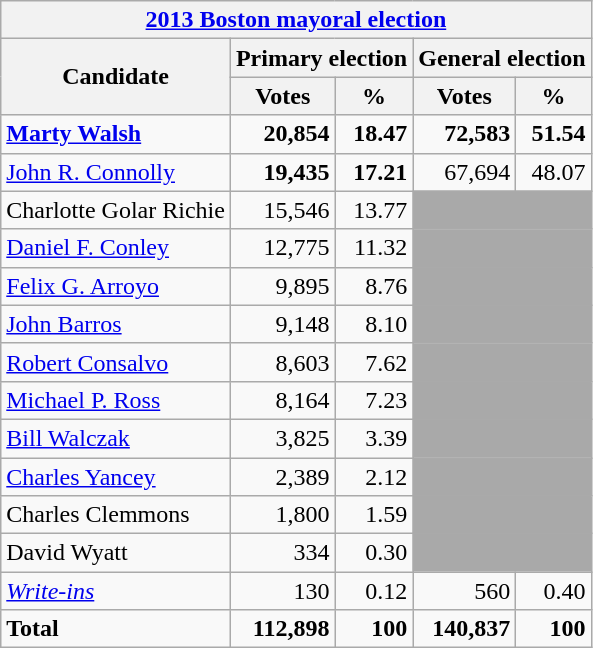<table class=wikitable>
<tr>
<th colspan=5><a href='#'>2013 Boston mayoral election</a></th>
</tr>
<tr>
<th colspan=1 rowspan=2>Candidate</th>
<th colspan=2><strong>Primary election</strong></th>
<th colspan=2><strong>General election</strong></th>
</tr>
<tr>
<th>Votes</th>
<th>%</th>
<th>Votes</th>
<th>%</th>
</tr>
<tr>
<td><strong><a href='#'>Marty Walsh</a></strong></td>
<td align="right"><strong>20,854</strong></td>
<td align="right"><strong>18.47</strong></td>
<td align="right"><strong>72,583</strong></td>
<td align="right"><strong>51.54</strong></td>
</tr>
<tr>
<td><a href='#'>John R. Connolly</a></td>
<td align="right"><strong>19,435</strong></td>
<td align="right"><strong>17.21</strong></td>
<td align="right">67,694</td>
<td align="right">48.07</td>
</tr>
<tr>
<td>Charlotte Golar Richie</td>
<td align="right">15,546</td>
<td align="right">13.77</td>
<td colspan=2 bgcolor=darkgray> </td>
</tr>
<tr>
<td><a href='#'>Daniel F. Conley</a></td>
<td align="right">12,775</td>
<td align="right">11.32</td>
<td colspan=2 bgcolor=darkgray> </td>
</tr>
<tr>
<td><a href='#'>Felix G. Arroyo</a></td>
<td align="right">9,895</td>
<td align="right">8.76</td>
<td colspan=2 bgcolor=darkgray> </td>
</tr>
<tr>
<td><a href='#'>John Barros</a></td>
<td align="right">9,148</td>
<td align="right">8.10</td>
<td colspan=2 bgcolor=darkgray> </td>
</tr>
<tr>
<td><a href='#'>Robert Consalvo</a></td>
<td align="right">8,603</td>
<td align="right">7.62</td>
<td colspan=2 bgcolor=darkgray> </td>
</tr>
<tr>
<td><a href='#'>Michael P. Ross</a></td>
<td align="right">8,164</td>
<td align="right">7.23</td>
<td colspan=2 bgcolor=darkgray> </td>
</tr>
<tr>
<td><a href='#'>Bill Walczak</a></td>
<td align="right">3,825</td>
<td align="right">3.39</td>
<td colspan=2 bgcolor=darkgray> </td>
</tr>
<tr>
<td><a href='#'>Charles Yancey</a></td>
<td align="right">2,389</td>
<td align="right">2.12</td>
<td colspan=2 bgcolor=darkgray> </td>
</tr>
<tr>
<td>Charles Clemmons</td>
<td align="right">1,800</td>
<td align="right">1.59</td>
<td colspan=2 bgcolor=darkgray> </td>
</tr>
<tr>
<td>David Wyatt</td>
<td align="right">334</td>
<td align="right">0.30</td>
<td colspan=2 bgcolor=darkgray> </td>
</tr>
<tr>
<td><em><a href='#'>Write-ins</a></em></td>
<td align="right">130</td>
<td align="right">0.12</td>
<td align="right">560</td>
<td align="right">0.40</td>
</tr>
<tr>
<td><strong>Total</strong></td>
<td align="right"><strong>112,898</strong></td>
<td align="right"><strong>100</strong></td>
<td align="right"><strong>140,837</strong></td>
<td align="right"><strong>100</strong></td>
</tr>
</table>
